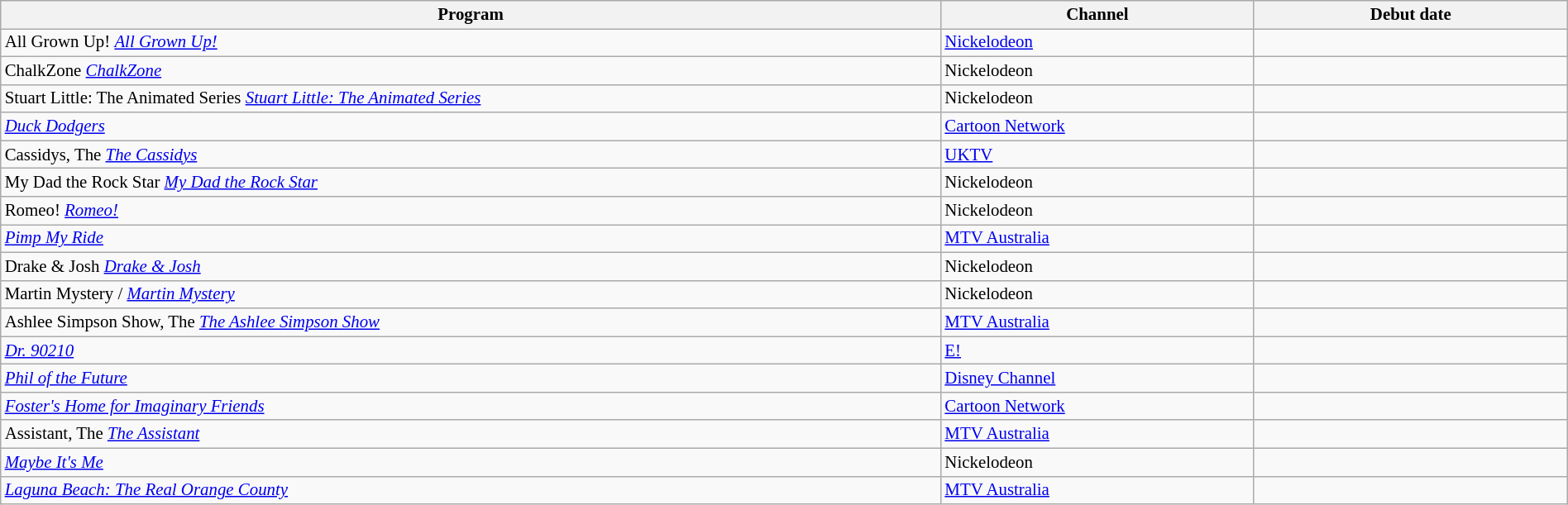<table class="wikitable sortable" width="100%" style="font-size:87%;">
<tr bgcolor="#efefef">
<th width=60%>Program</th>
<th width=20%>Channel</th>
<th width=20%>Debut date</th>
</tr>
<tr>
<td><span>All Grown Up!</span>  <em><a href='#'>All Grown Up!</a></em></td>
<td><a href='#'>Nickelodeon</a></td>
<td></td>
</tr>
<tr>
<td><span>ChalkZone</span>  <em><a href='#'>ChalkZone</a></em></td>
<td>Nickelodeon</td>
<td></td>
</tr>
<tr>
<td><span>Stuart Little: The Animated Series</span>  <em><a href='#'>Stuart Little: The Animated Series</a></em></td>
<td>Nickelodeon</td>
<td></td>
</tr>
<tr>
<td> <em><a href='#'>Duck Dodgers</a></em></td>
<td><a href='#'>Cartoon Network</a></td>
<td></td>
</tr>
<tr>
<td><span>Cassidys, The</span>  <em><a href='#'>The Cassidys</a></em></td>
<td><a href='#'>UKTV</a></td>
<td></td>
</tr>
<tr>
<td><span>My Dad the Rock Star</span>  <em><a href='#'>My Dad the Rock Star</a></em></td>
<td>Nickelodeon</td>
<td></td>
</tr>
<tr>
<td><span>Romeo!</span>  <em><a href='#'>Romeo!</a></em></td>
<td>Nickelodeon</td>
<td></td>
</tr>
<tr>
<td> <em><a href='#'>Pimp My Ride</a></em></td>
<td><a href='#'>MTV Australia</a></td>
<td></td>
</tr>
<tr>
<td><span>Drake & Josh</span>  <em><a href='#'>Drake & Josh</a></em></td>
<td>Nickelodeon</td>
<td></td>
</tr>
<tr>
<td><span>Martin Mystery</span> / <em><a href='#'>Martin Mystery</a></em></td>
<td>Nickelodeon</td>
<td></td>
</tr>
<tr>
<td><span>Ashlee Simpson Show, The</span> <em><a href='#'>The Ashlee Simpson Show</a></em></td>
<td><a href='#'>MTV Australia</a></td>
<td></td>
</tr>
<tr>
<td> <em><a href='#'>Dr. 90210</a></em></td>
<td><a href='#'>E!</a></td>
<td></td>
</tr>
<tr>
<td> <em><a href='#'>Phil of the Future</a></em></td>
<td><a href='#'>Disney Channel</a></td>
<td></td>
</tr>
<tr>
<td> <em><a href='#'>Foster's Home for Imaginary Friends</a></em></td>
<td><a href='#'>Cartoon Network</a></td>
<td></td>
</tr>
<tr>
<td><span>Assistant, The</span> <em><a href='#'>The Assistant</a></em></td>
<td><a href='#'>MTV Australia</a></td>
<td></td>
</tr>
<tr>
<td> <em><a href='#'>Maybe It's Me</a></em></td>
<td>Nickelodeon</td>
<td></td>
</tr>
<tr>
<td> <em><a href='#'>Laguna Beach: The Real Orange County</a></em></td>
<td><a href='#'>MTV Australia</a></td>
<td></td>
</tr>
</table>
